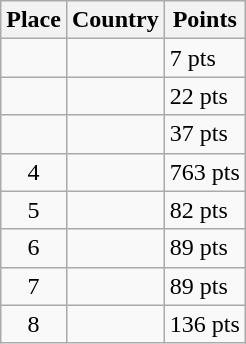<table class=wikitable>
<tr>
<th>Place</th>
<th>Country</th>
<th>Points</th>
</tr>
<tr>
<td align=center></td>
<td></td>
<td>7 pts</td>
</tr>
<tr>
<td align=center></td>
<td></td>
<td>22 pts</td>
</tr>
<tr>
<td align=center></td>
<td></td>
<td>37 pts</td>
</tr>
<tr>
<td align=center>4</td>
<td></td>
<td>763 pts</td>
</tr>
<tr>
<td align=center>5</td>
<td></td>
<td>82 pts</td>
</tr>
<tr>
<td align=center>6</td>
<td></td>
<td>89 pts</td>
</tr>
<tr>
<td align=center>7</td>
<td></td>
<td>89 pts</td>
</tr>
<tr>
<td align=center>8</td>
<td></td>
<td>136 pts</td>
</tr>
</table>
